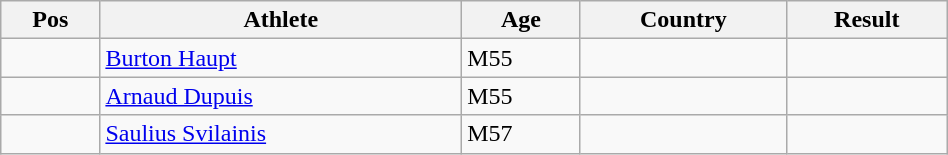<table class="wikitable"  style="text-align:center; width:50%;">
<tr>
<th>Pos</th>
<th>Athlete</th>
<th>Age</th>
<th>Country</th>
<th>Result</th>
</tr>
<tr>
<td align=center></td>
<td align=left><a href='#'>Burton Haupt</a></td>
<td align=left>M55</td>
<td align=left></td>
<td></td>
</tr>
<tr>
<td align=center></td>
<td align=left><a href='#'>Arnaud Dupuis</a></td>
<td align=left>M55</td>
<td align=left></td>
<td></td>
</tr>
<tr>
<td align=center></td>
<td align=left><a href='#'>Saulius Svilainis</a></td>
<td align=left>M57</td>
<td align=left></td>
<td></td>
</tr>
</table>
